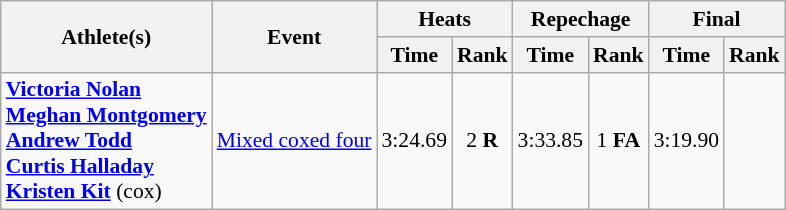<table class="wikitable" style="font-size:90%">
<tr>
<th rowspan="2">Athlete(s)</th>
<th rowspan="2">Event</th>
<th colspan="2">Heats</th>
<th colspan="2">Repechage</th>
<th colspan="2">Final</th>
</tr>
<tr>
<th>Time</th>
<th>Rank</th>
<th>Time</th>
<th>Rank</th>
<th>Time</th>
<th>Rank</th>
</tr>
<tr>
<td><strong><a href='#'>Victoria Nolan</a><br> <a href='#'>Meghan Montgomery</a><br> <a href='#'>Andrew Todd</a><br> <a href='#'>Curtis Halladay</a> <br> <a href='#'>Kristen Kit</a></strong> (cox)</td>
<td><a href='#'>Mixed coxed four</a></td>
<td align="center">3:24.69</td>
<td align="center">2 <strong>R</strong></td>
<td align="center">3:33.85</td>
<td align="center">1 <strong>FA</strong></td>
<td align="center">3:19.90</td>
<td align="center"></td>
</tr>
</table>
